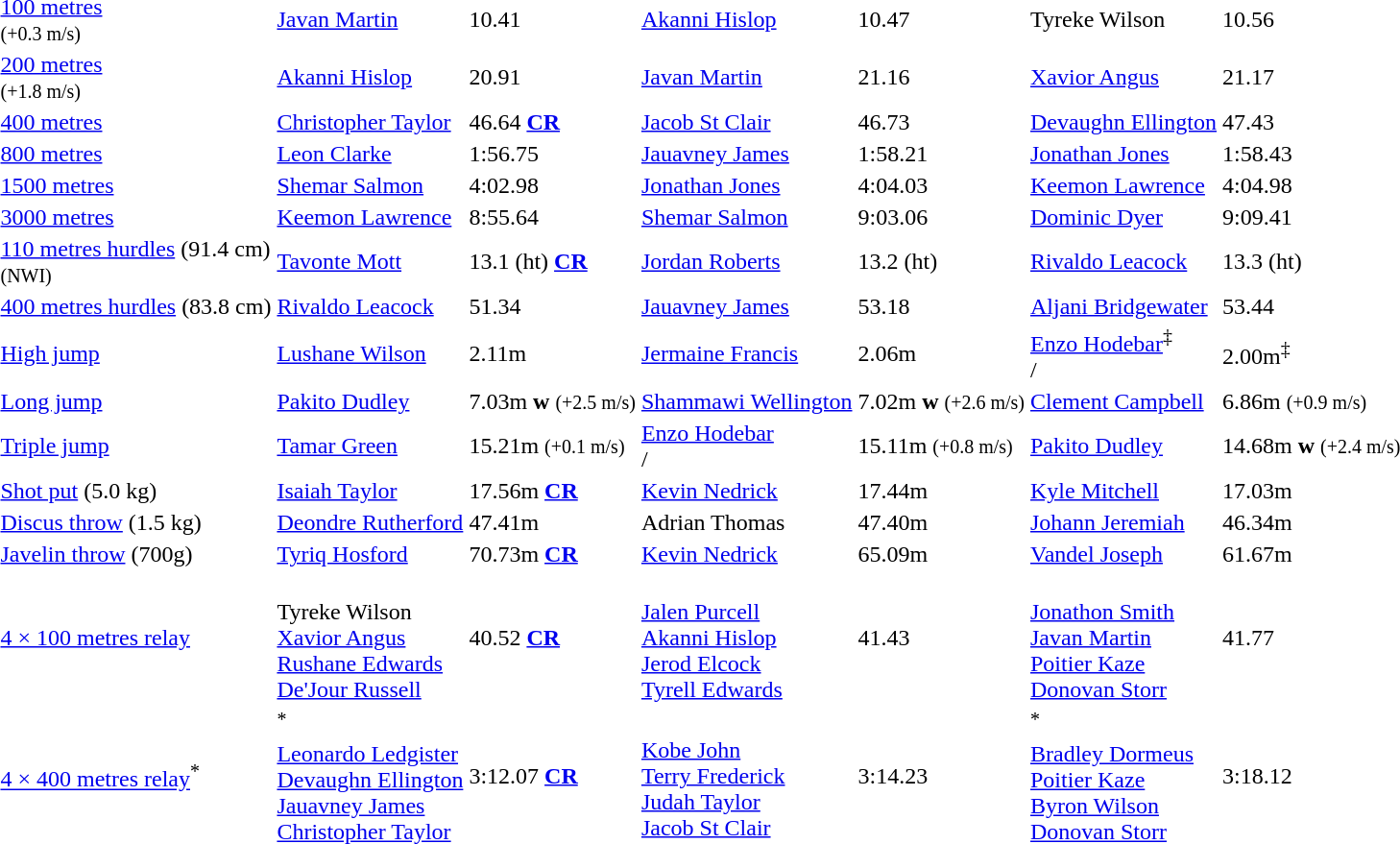<table>
<tr>
<td><a href='#'>100 metres</a> <br> <small>(+0.3 m/s)</small></td>
<td align=left><a href='#'>Javan Martin</a> <br> </td>
<td>10.41</td>
<td align=left><a href='#'>Akanni Hislop</a> <br> </td>
<td>10.47</td>
<td align=left>Tyreke Wilson <br> </td>
<td>10.56</td>
</tr>
<tr>
<td><a href='#'>200 metres</a> <br> <small>(+1.8 m/s)</small></td>
<td align=left><a href='#'>Akanni Hislop</a> <br> </td>
<td>20.91</td>
<td align=left><a href='#'>Javan Martin</a> <br> </td>
<td>21.16</td>
<td align=left><a href='#'>Xavior Angus</a> <br> </td>
<td>21.17</td>
</tr>
<tr>
<td><a href='#'>400 metres</a></td>
<td align=left><a href='#'>Christopher Taylor</a> <br> </td>
<td>46.64 <strong><a href='#'>CR</a></strong></td>
<td align=left><a href='#'>Jacob St Clair</a> <br> </td>
<td>46.73</td>
<td align=left><a href='#'>Devaughn Ellington</a> <br> </td>
<td>47.43</td>
</tr>
<tr>
<td><a href='#'>800 metres</a></td>
<td align=left><a href='#'>Leon Clarke</a> <br> </td>
<td>1:56.75</td>
<td align=left><a href='#'>Jauavney James</a> <br> </td>
<td>1:58.21</td>
<td align=left><a href='#'>Jonathan Jones</a> <br> </td>
<td>1:58.43</td>
</tr>
<tr>
<td><a href='#'>1500 metres</a></td>
<td align=left><a href='#'>Shemar Salmon</a> <br> </td>
<td>4:02.98</td>
<td align=left><a href='#'>Jonathan Jones</a> <br> </td>
<td>4:04.03</td>
<td align=left><a href='#'>Keemon Lawrence</a> <br> </td>
<td>4:04.98</td>
</tr>
<tr>
<td><a href='#'>3000 metres</a></td>
<td align=left><a href='#'>Keemon Lawrence</a> <br> </td>
<td>8:55.64</td>
<td align=left><a href='#'>Shemar Salmon</a> <br> </td>
<td>9:03.06</td>
<td align=left><a href='#'>Dominic Dyer</a> <br> </td>
<td>9:09.41</td>
</tr>
<tr>
<td><a href='#'>110 metres hurdles</a> (91.4 cm) <br> <small>(NWI)</small></td>
<td align=left><a href='#'>Tavonte Mott</a> <br> </td>
<td>13.1 (ht) <strong><a href='#'>CR</a></strong></td>
<td align=left><a href='#'>Jordan Roberts</a> <br> </td>
<td>13.2 (ht)</td>
<td align=left><a href='#'>Rivaldo Leacock</a> <br> </td>
<td>13.3 (ht)</td>
</tr>
<tr>
<td><a href='#'>400 metres hurdles</a> (83.8 cm)</td>
<td align=left><a href='#'>Rivaldo Leacock</a> <br> </td>
<td>51.34</td>
<td align=left><a href='#'>Jauavney James</a> <br> </td>
<td>53.18</td>
<td align=left><a href='#'>Aljani Bridgewater</a> <br> </td>
<td>53.44</td>
</tr>
<tr>
<td><a href='#'>High jump</a></td>
<td align=left><a href='#'>Lushane Wilson</a> <br> </td>
<td>2.11m</td>
<td align=left><a href='#'>Jermaine Francis</a> <br> </td>
<td>2.06m</td>
<td align=left><a href='#'>Enzo Hodebar</a><sup>‡</sup> <br> /</td>
<td>2.00m<sup>‡</sup></td>
</tr>
<tr>
<td><a href='#'>Long jump</a></td>
<td align=left><a href='#'>Pakito Dudley</a> <br> </td>
<td>7.03m <strong>w</strong> <small>(+2.5 m/s)</small></td>
<td align=left><a href='#'>Shammawi Wellington</a> <br> </td>
<td>7.02m <strong>w</strong> <small>(+2.6 m/s)</small></td>
<td align=left><a href='#'>Clement Campbell</a> <br> </td>
<td>6.86m <small>(+0.9 m/s)</small></td>
</tr>
<tr>
<td><a href='#'>Triple jump</a></td>
<td align=left><a href='#'>Tamar Green</a> <br> </td>
<td>15.21m <small>(+0.1 m/s)</small></td>
<td align=left><a href='#'>Enzo Hodebar</a> <br> /</td>
<td>15.11m <small>(+0.8 m/s)</small></td>
<td align=left><a href='#'>Pakito Dudley</a> <br> </td>
<td>14.68m <strong>w</strong> <small>(+2.4 m/s)</small></td>
</tr>
<tr>
<td><a href='#'>Shot put</a> (5.0 kg)</td>
<td align=left><a href='#'>Isaiah Taylor</a> <br> </td>
<td>17.56m <strong><a href='#'>CR</a></strong></td>
<td align=left><a href='#'>Kevin Nedrick</a> <br> </td>
<td>17.44m</td>
<td align=left><a href='#'>Kyle Mitchell</a> <br> </td>
<td>17.03m</td>
</tr>
<tr>
<td><a href='#'>Discus throw</a> (1.5 kg)</td>
<td align=left><a href='#'>Deondre Rutherford</a> <br> </td>
<td>47.41m</td>
<td align=left>Adrian Thomas <br> </td>
<td>47.40m</td>
<td align=left><a href='#'>Johann Jeremiah</a> <br> </td>
<td>46.34m</td>
</tr>
<tr>
<td><a href='#'>Javelin throw</a> (700g)</td>
<td align=left><a href='#'>Tyriq Hosford</a> <br> </td>
<td>70.73m <strong><a href='#'>CR</a></strong></td>
<td align=left><a href='#'>Kevin Nedrick</a> <br> </td>
<td>65.09m</td>
<td align=left><a href='#'>Vandel Joseph</a> <br> </td>
<td>61.67m</td>
</tr>
<tr>
<td><a href='#'>4 × 100 metres relay</a></td>
<td align=left> <br>Tyreke Wilson<br><a href='#'>Xavior Angus</a><br><a href='#'>Rushane Edwards</a><br><a href='#'>De'Jour Russell</a></td>
<td>40.52 <strong> <a href='#'>CR</a></strong></td>
<td align=left> <br><a href='#'>Jalen Purcell</a><br><a href='#'>Akanni Hislop</a><br><a href='#'>Jerod Elcock</a><br><a href='#'>Tyrell Edwards</a></td>
<td>41.43</td>
<td align=left> <br><a href='#'>Jonathon Smith</a><br><a href='#'>Javan Martin</a><br><a href='#'>Poitier Kaze</a><br><a href='#'>Donovan Storr</a></td>
<td>41.77</td>
</tr>
<tr>
<td><a href='#'>4 × 400 metres relay</a><sup>*</sup></td>
<td align=left><sup>*</sup> <br><a href='#'>Leonardo Ledgister</a><br><a href='#'>Devaughn Ellington</a><br><a href='#'>Jauavney James</a><br><a href='#'>Christopher Taylor</a></td>
<td>3:12.07 <strong> <a href='#'>CR</a></strong></td>
<td align=left> <br><a href='#'>Kobe John</a><br><a href='#'>Terry Frederick</a><br><a href='#'>Judah Taylor</a><br><a href='#'>Jacob St Clair</a></td>
<td>3:14.23</td>
<td align=left><sup>*</sup> <br><a href='#'>Bradley Dormeus</a><br><a href='#'>Poitier Kaze</a><br><a href='#'>Byron Wilson</a><br><a href='#'>Donovan Storr</a></td>
<td>3:18.12</td>
</tr>
</table>
